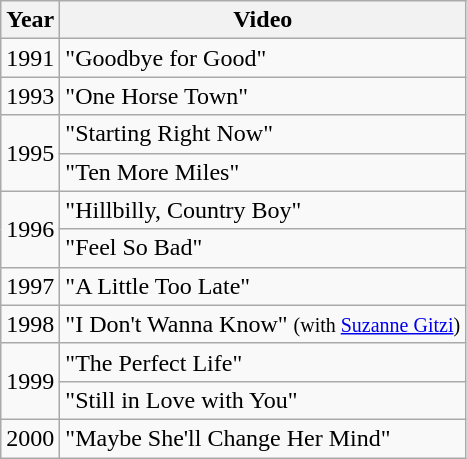<table class="wikitable">
<tr>
<th>Year</th>
<th>Video</th>
</tr>
<tr>
<td>1991</td>
<td>"Goodbye for Good"</td>
</tr>
<tr>
<td>1993</td>
<td>"One Horse Town"</td>
</tr>
<tr>
<td rowspan="2">1995</td>
<td>"Starting Right Now"</td>
</tr>
<tr>
<td>"Ten More Miles"</td>
</tr>
<tr>
<td rowspan="2">1996</td>
<td>"Hillbilly, Country Boy"</td>
</tr>
<tr>
<td>"Feel So Bad"</td>
</tr>
<tr>
<td>1997</td>
<td>"A Little Too Late"</td>
</tr>
<tr>
<td>1998</td>
<td>"I Don't Wanna Know" <small>(with <a href='#'>Suzanne Gitzi</a>)</small></td>
</tr>
<tr>
<td rowspan="2">1999</td>
<td>"The Perfect Life"</td>
</tr>
<tr>
<td>"Still in Love with You"</td>
</tr>
<tr>
<td>2000</td>
<td>"Maybe She'll Change Her Mind"</td>
</tr>
</table>
